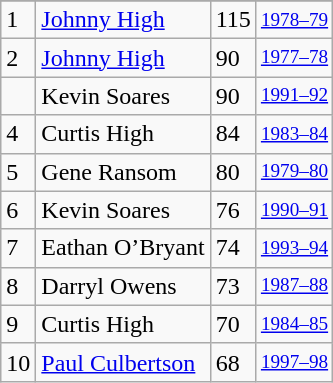<table class="wikitable">
<tr>
</tr>
<tr>
<td>1</td>
<td><a href='#'>Johnny High</a></td>
<td>115</td>
<td style="font-size:80%;"><a href='#'>1978–79</a></td>
</tr>
<tr>
<td>2</td>
<td><a href='#'>Johnny High</a></td>
<td>90</td>
<td style="font-size:80%;"><a href='#'>1977–78</a></td>
</tr>
<tr>
<td></td>
<td>Kevin Soares</td>
<td>90</td>
<td style="font-size:80%;"><a href='#'>1991–92</a></td>
</tr>
<tr>
<td>4</td>
<td>Curtis High</td>
<td>84</td>
<td style="font-size:80%;"><a href='#'>1983–84</a></td>
</tr>
<tr>
<td>5</td>
<td>Gene Ransom</td>
<td>80</td>
<td style="font-size:80%;"><a href='#'>1979–80</a></td>
</tr>
<tr>
<td>6</td>
<td>Kevin Soares</td>
<td>76</td>
<td style="font-size:80%;"><a href='#'>1990–91</a></td>
</tr>
<tr>
<td>7</td>
<td>Eathan O’Bryant</td>
<td>74</td>
<td style="font-size:80%;"><a href='#'>1993–94</a></td>
</tr>
<tr>
<td>8</td>
<td>Darryl Owens</td>
<td>73</td>
<td style="font-size:80%;"><a href='#'>1987–88</a></td>
</tr>
<tr>
<td>9</td>
<td>Curtis High</td>
<td>70</td>
<td style="font-size:80%;"><a href='#'>1984–85</a></td>
</tr>
<tr>
<td>10</td>
<td><a href='#'>Paul Culbertson</a></td>
<td>68</td>
<td style="font-size:80%;"><a href='#'>1997–98</a></td>
</tr>
</table>
